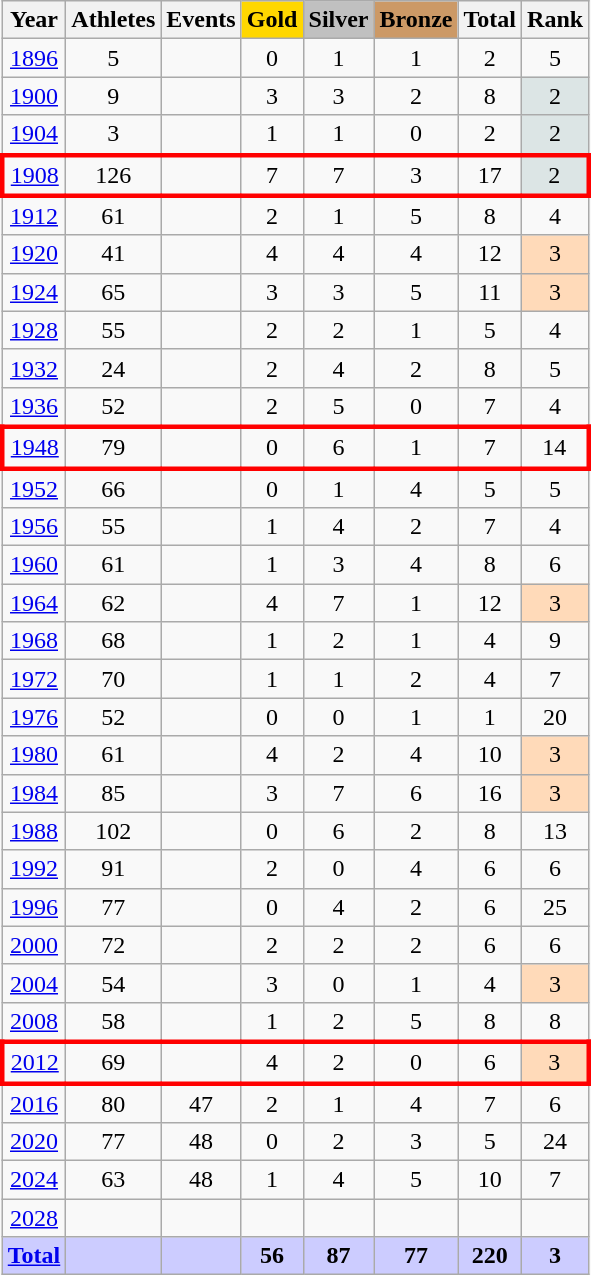<table class="wikitable sortable collapsible collapsed">
<tr>
<th>Year</th>
<th>Athletes</th>
<th>Events</th>
<th style="text-align:center; background-color:gold;"><strong>Gold</strong></th>
<th style="text-align:center; background-color:silver;"><strong>Silver</strong></th>
<th style="text-align:center; background-color:#c96;"><strong>Bronze</strong></th>
<th>Total</th>
<th>Rank</th>
</tr>
<tr style="text-align:center">
<td><a href='#'>1896</a></td>
<td>5</td>
<td></td>
<td>0</td>
<td>1</td>
<td>1</td>
<td>2</td>
<td>5</td>
</tr>
<tr style="text-align:center">
<td><a href='#'>1900</a></td>
<td>9</td>
<td></td>
<td>3</td>
<td>3</td>
<td>2</td>
<td>8</td>
<td style="background-color:#dce5e5">2</td>
</tr>
<tr style="text-align:center">
<td><a href='#'>1904</a></td>
<td>3</td>
<td></td>
<td>1</td>
<td>1</td>
<td>0</td>
<td>2</td>
<td style="background-color:#dce5e5">2</td>
</tr>
<tr style="text-align:center;border: 3px solid red">
<td><a href='#'>1908</a></td>
<td>126</td>
<td></td>
<td>7</td>
<td>7</td>
<td>3</td>
<td>17</td>
<td style="background-color:#dce5e5">2</td>
</tr>
<tr style="text-align:center">
<td><a href='#'>1912</a></td>
<td>61</td>
<td></td>
<td>2</td>
<td>1</td>
<td>5</td>
<td>8</td>
<td>4</td>
</tr>
<tr style="text-align:center">
<td><a href='#'>1920</a></td>
<td>41</td>
<td></td>
<td>4</td>
<td>4</td>
<td>4</td>
<td>12</td>
<td style="background-color:#ffdab9">3</td>
</tr>
<tr style="text-align:center">
<td><a href='#'>1924</a></td>
<td>65</td>
<td></td>
<td>3</td>
<td>3</td>
<td>5</td>
<td>11</td>
<td style="background-color:#ffdab9">3</td>
</tr>
<tr style="text-align:center">
<td><a href='#'>1928</a></td>
<td>55</td>
<td></td>
<td>2</td>
<td>2</td>
<td>1</td>
<td>5</td>
<td>4</td>
</tr>
<tr style="text-align:center">
<td><a href='#'>1932</a></td>
<td>24</td>
<td></td>
<td>2</td>
<td>4</td>
<td>2</td>
<td>8</td>
<td>5</td>
</tr>
<tr style="text-align:center">
<td><a href='#'>1936</a></td>
<td>52</td>
<td></td>
<td>2</td>
<td>5</td>
<td>0</td>
<td>7</td>
<td>4</td>
</tr>
<tr style="text-align:center;border: 3px solid red">
<td><a href='#'>1948</a></td>
<td>79</td>
<td></td>
<td>0</td>
<td>6</td>
<td>1</td>
<td>7</td>
<td>14</td>
</tr>
<tr style="text-align:center">
<td><a href='#'>1952</a></td>
<td>66</td>
<td></td>
<td>0</td>
<td>1</td>
<td>4</td>
<td>5</td>
<td>5</td>
</tr>
<tr style="text-align:center">
<td><a href='#'>1956</a></td>
<td>55</td>
<td></td>
<td>1</td>
<td>4</td>
<td>2</td>
<td>7</td>
<td>4</td>
</tr>
<tr style="text-align:center">
<td><a href='#'>1960</a></td>
<td>61</td>
<td></td>
<td>1</td>
<td>3</td>
<td>4</td>
<td>8</td>
<td>6</td>
</tr>
<tr style="text-align:center">
<td><a href='#'>1964</a></td>
<td>62</td>
<td></td>
<td>4</td>
<td>7</td>
<td>1</td>
<td>12</td>
<td style="background-color:#ffdab9">3</td>
</tr>
<tr style="text-align:center">
<td><a href='#'>1968</a></td>
<td>68</td>
<td></td>
<td>1</td>
<td>2</td>
<td>1</td>
<td>4</td>
<td>9</td>
</tr>
<tr style="text-align:center">
<td><a href='#'>1972</a></td>
<td>70</td>
<td></td>
<td>1</td>
<td>1</td>
<td>2</td>
<td>4</td>
<td>7</td>
</tr>
<tr style="text-align:center">
<td><a href='#'>1976</a></td>
<td>52</td>
<td></td>
<td>0</td>
<td>0</td>
<td>1</td>
<td>1</td>
<td>20</td>
</tr>
<tr style="text-align:center">
<td><a href='#'>1980</a></td>
<td>61</td>
<td></td>
<td>4</td>
<td>2</td>
<td>4</td>
<td>10</td>
<td style="background-color:#ffdab9">3</td>
</tr>
<tr style="text-align:center">
<td><a href='#'>1984</a></td>
<td>85</td>
<td></td>
<td>3</td>
<td>7</td>
<td>6</td>
<td>16</td>
<td style="background-color:#ffdab9">3</td>
</tr>
<tr style="text-align:center">
<td><a href='#'>1988</a></td>
<td>102</td>
<td></td>
<td>0</td>
<td>6</td>
<td>2</td>
<td>8</td>
<td>13</td>
</tr>
<tr style="text-align:center">
<td><a href='#'>1992</a></td>
<td>91</td>
<td></td>
<td>2</td>
<td>0</td>
<td>4</td>
<td>6</td>
<td>6</td>
</tr>
<tr style="text-align:center">
<td><a href='#'>1996</a></td>
<td>77</td>
<td></td>
<td>0</td>
<td>4</td>
<td>2</td>
<td>6</td>
<td>25</td>
</tr>
<tr style="text-align:center">
<td><a href='#'>2000</a></td>
<td>72</td>
<td></td>
<td>2</td>
<td>2</td>
<td>2</td>
<td>6</td>
<td>6</td>
</tr>
<tr style="text-align:center">
<td><a href='#'>2004</a></td>
<td>54</td>
<td></td>
<td>3</td>
<td>0</td>
<td>1</td>
<td>4</td>
<td style="background-color:#ffdab9">3</td>
</tr>
<tr style="text-align:center">
<td><a href='#'>2008</a></td>
<td>58</td>
<td></td>
<td>1</td>
<td>2</td>
<td>5</td>
<td>8</td>
<td>8</td>
</tr>
<tr style="text-align:center;border: 3px solid red">
<td><a href='#'>2012</a></td>
<td>69</td>
<td></td>
<td>4</td>
<td>2</td>
<td>0</td>
<td>6</td>
<td style="background-color:#ffdab9">3</td>
</tr>
<tr style="text-align:center">
<td><a href='#'>2016</a></td>
<td>80</td>
<td>47</td>
<td>2</td>
<td>1</td>
<td>4</td>
<td>7</td>
<td>6</td>
</tr>
<tr style="text-align:center">
<td><a href='#'>2020</a></td>
<td>77</td>
<td>48</td>
<td>0</td>
<td>2</td>
<td>3</td>
<td>5</td>
<td>24</td>
</tr>
<tr style="text-align:center">
<td><a href='#'>2024</a></td>
<td>63</td>
<td>48</td>
<td>1</td>
<td>4</td>
<td>5</td>
<td>10</td>
<td>7</td>
</tr>
<tr style="text-align:center">
<td><a href='#'>2028</a></td>
<td></td>
<td></td>
<td></td>
<td></td>
<td></td>
<td></td>
<td></td>
</tr>
<tr style="text-align:center; background-color:#ccf;">
<td><strong><a href='#'>Total</a></strong></td>
<td></td>
<td></td>
<td><strong>56</strong></td>
<td><strong>87</strong></td>
<td><strong>77</strong></td>
<td><strong>220</strong></td>
<td><strong>3</strong></td>
</tr>
</table>
